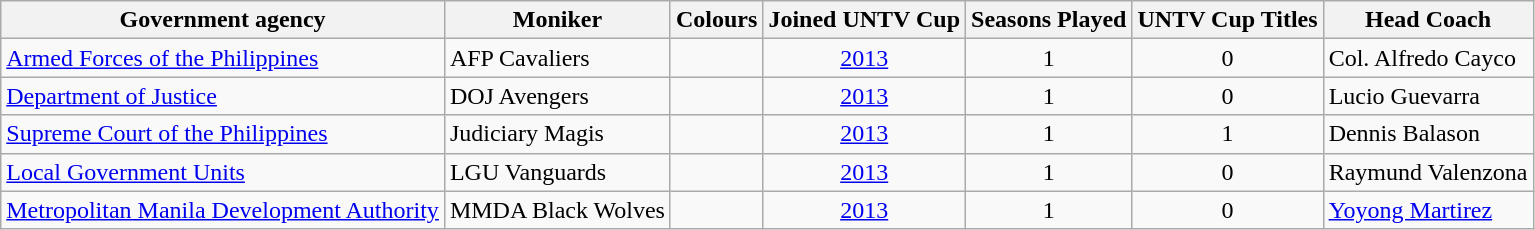<table class=wikitable>
<tr>
<th>Government agency</th>
<th>Moniker</th>
<th>Colours</th>
<th>Joined UNTV Cup</th>
<th>Seasons Played</th>
<th>UNTV Cup Titles</th>
<th>Head Coach</th>
</tr>
<tr>
<td><a href='#'>Armed Forces of the Philippines</a></td>
<td>AFP Cavaliers</td>
<td align=center;> </td>
<td style="text-align:center;"><a href='#'>2013</a></td>
<td style="text-align:center;">1</td>
<td style="text-align:center;">0</td>
<td>Col. Alfredo Cayco</td>
</tr>
<tr>
<td><a href='#'>Department of Justice</a></td>
<td>DOJ Avengers</td>
<td align=center;> </td>
<td style="text-align:center;"><a href='#'>2013</a></td>
<td style="text-align:center;">1</td>
<td style="text-align:center;">0</td>
<td>Lucio Guevarra</td>
</tr>
<tr>
<td><a href='#'>Supreme Court of the Philippines</a></td>
<td>Judiciary Magis</td>
<td align=center;> </td>
<td style="text-align:center;"><a href='#'>2013</a></td>
<td style="text-align:center;">1</td>
<td style="text-align:center;">1</td>
<td>Dennis Balason</td>
</tr>
<tr>
<td><a href='#'>Local Government Units</a></td>
<td>LGU Vanguards</td>
<td align=center;> </td>
<td style="text-align:center;"><a href='#'>2013</a></td>
<td style="text-align:center;">1</td>
<td style="text-align:center;">0</td>
<td>Raymund Valenzona</td>
</tr>
<tr>
<td><a href='#'>Metropolitan Manila Development Authority</a></td>
<td>MMDA Black Wolves</td>
<td align=center;> </td>
<td style="text-align:center;"><a href='#'>2013</a></td>
<td style="text-align:center;">1</td>
<td style="text-align:center;">0</td>
<td><a href='#'>Yoyong Martirez</a></td>
</tr>
</table>
